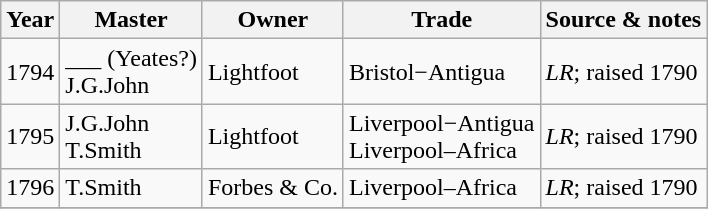<table class=" wikitable">
<tr>
<th>Year</th>
<th>Master</th>
<th>Owner</th>
<th>Trade</th>
<th>Source & notes</th>
</tr>
<tr>
<td>1794</td>
<td>___ (Yeates?)<br>J.G.John</td>
<td>Lightfoot</td>
<td>Bristol−Antigua</td>
<td><em>LR</em>; raised 1790</td>
</tr>
<tr>
<td>1795</td>
<td>J.G.John<br>T.Smith</td>
<td>Lightfoot</td>
<td>Liverpool−Antigua<br>Liverpool–Africa</td>
<td><em>LR</em>; raised 1790</td>
</tr>
<tr>
<td>1796</td>
<td>T.Smith</td>
<td>Forbes & Co.</td>
<td>Liverpool–Africa</td>
<td><em>LR</em>; raised 1790</td>
</tr>
<tr>
</tr>
</table>
